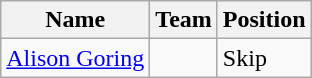<table class="wikitable">
<tr>
<th><strong>Name</strong></th>
<th><strong>Team</strong></th>
<th><strong>Position</strong></th>
</tr>
<tr>
<td><a href='#'>Alison Goring</a></td>
<td></td>
<td>Skip</td>
</tr>
</table>
